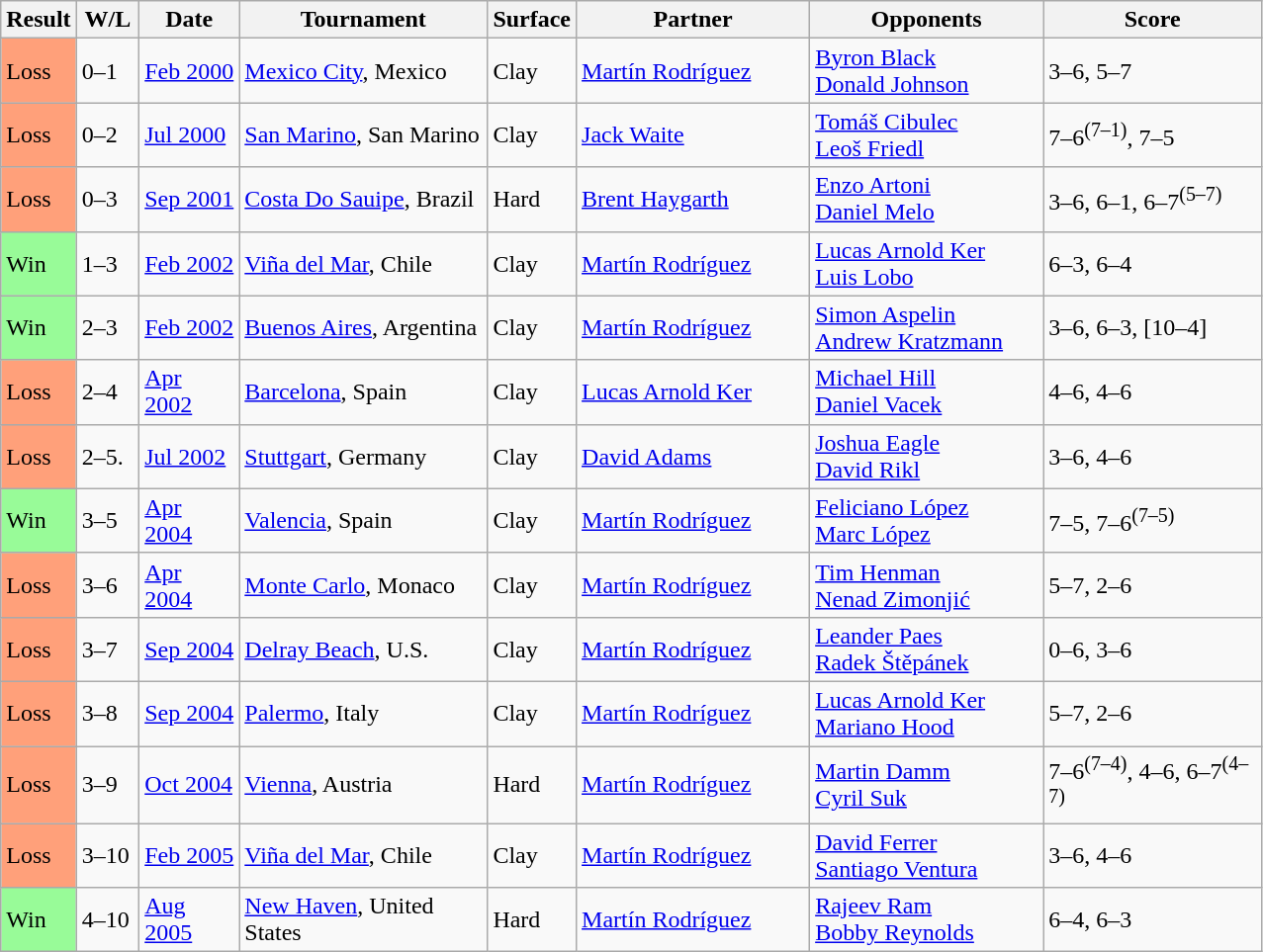<table class="sortable wikitable">
<tr>
<th style="width:40px">Result</th>
<th style="width:35px" class="unsortable">W/L</th>
<th style="width:60px">Date</th>
<th style="width:160px">Tournament</th>
<th style="width:50px">Surface</th>
<th style="width:150px">Partner</th>
<th style="width:150px">Opponents</th>
<th style="width:140px" class="unsortable">Score</th>
</tr>
<tr>
<td style="background:#ffa07a;">Loss</td>
<td>0–1</td>
<td><a href='#'>Feb 2000</a></td>
<td><a href='#'>Mexico City</a>, Mexico</td>
<td>Clay</td>
<td> <a href='#'>Martín Rodríguez</a></td>
<td> <a href='#'>Byron Black</a><br> <a href='#'>Donald Johnson</a></td>
<td>3–6, 5–7</td>
</tr>
<tr>
<td style="background:#ffa07a;">Loss</td>
<td>0–2</td>
<td><a href='#'>Jul 2000</a></td>
<td><a href='#'>San Marino</a>, San Marino</td>
<td>Clay</td>
<td> <a href='#'>Jack Waite</a></td>
<td> <a href='#'>Tomáš Cibulec</a><br> <a href='#'>Leoš Friedl</a></td>
<td>7–6<sup>(7–1)</sup>, 7–5</td>
</tr>
<tr>
<td style="background:#ffa07a;">Loss</td>
<td>0–3</td>
<td><a href='#'>Sep 2001</a></td>
<td><a href='#'>Costa Do Sauipe</a>, Brazil</td>
<td>Hard</td>
<td> <a href='#'>Brent Haygarth</a></td>
<td> <a href='#'>Enzo Artoni</a> <br>  <a href='#'>Daniel Melo</a></td>
<td>3–6, 6–1, 6–7<sup>(5–7)</sup></td>
</tr>
<tr>
<td style="background:#98fb98;">Win</td>
<td>1–3</td>
<td><a href='#'>Feb 2002</a></td>
<td><a href='#'>Viña del Mar</a>, Chile</td>
<td>Clay</td>
<td> <a href='#'>Martín Rodríguez</a></td>
<td> <a href='#'>Lucas Arnold Ker</a><br> <a href='#'>Luis Lobo</a></td>
<td>6–3, 6–4</td>
</tr>
<tr>
<td style="background:#98fb98;">Win</td>
<td>2–3</td>
<td><a href='#'>Feb 2002</a></td>
<td><a href='#'>Buenos Aires</a>, Argentina</td>
<td>Clay</td>
<td> <a href='#'>Martín Rodríguez</a></td>
<td> <a href='#'>Simon Aspelin</a><br> <a href='#'>Andrew Kratzmann</a></td>
<td>3–6, 6–3, [10–4]</td>
</tr>
<tr>
<td style="background:#ffa07a;">Loss</td>
<td>2–4</td>
<td><a href='#'>Apr 2002</a></td>
<td><a href='#'>Barcelona</a>, Spain</td>
<td>Clay</td>
<td> <a href='#'>Lucas Arnold Ker</a></td>
<td> <a href='#'>Michael Hill</a><br> <a href='#'>Daniel Vacek</a></td>
<td>4–6, 4–6</td>
</tr>
<tr>
<td style="background:#ffa07a;">Loss</td>
<td>2–5.</td>
<td><a href='#'>Jul 2002</a></td>
<td><a href='#'>Stuttgart</a>, Germany</td>
<td>Clay</td>
<td> <a href='#'>David Adams</a></td>
<td> <a href='#'>Joshua Eagle</a> <br>  <a href='#'>David Rikl</a></td>
<td>3–6, 4–6</td>
</tr>
<tr>
<td style="background:#98fb98;">Win</td>
<td>3–5</td>
<td><a href='#'>Apr 2004</a></td>
<td><a href='#'>Valencia</a>, Spain</td>
<td>Clay</td>
<td> <a href='#'>Martín Rodríguez</a></td>
<td> <a href='#'>Feliciano López</a><br> <a href='#'>Marc López</a></td>
<td>7–5, 7–6<sup>(7–5)</sup></td>
</tr>
<tr>
<td style="background:#ffa07a;">Loss</td>
<td>3–6</td>
<td><a href='#'>Apr 2004</a></td>
<td><a href='#'>Monte Carlo</a>, Monaco</td>
<td>Clay</td>
<td> <a href='#'>Martín Rodríguez</a></td>
<td> <a href='#'>Tim Henman</a> <br>  <a href='#'>Nenad Zimonjić</a></td>
<td>5–7, 2–6</td>
</tr>
<tr>
<td style="background:#ffa07a;">Loss</td>
<td>3–7</td>
<td><a href='#'>Sep 2004</a></td>
<td><a href='#'>Delray Beach</a>, U.S.</td>
<td>Clay</td>
<td> <a href='#'>Martín Rodríguez</a></td>
<td> <a href='#'>Leander Paes</a> <br>  <a href='#'>Radek Štěpánek</a></td>
<td>0–6, 3–6</td>
</tr>
<tr>
<td style="background:#ffa07a;">Loss</td>
<td>3–8</td>
<td><a href='#'>Sep 2004</a></td>
<td><a href='#'>Palermo</a>, Italy</td>
<td>Clay</td>
<td> <a href='#'>Martín Rodríguez</a></td>
<td> <a href='#'>Lucas Arnold Ker</a> <br>  <a href='#'>Mariano Hood</a></td>
<td>5–7, 2–6</td>
</tr>
<tr>
<td style="background:#ffa07a;">Loss</td>
<td>3–9</td>
<td><a href='#'>Oct 2004</a></td>
<td><a href='#'>Vienna</a>, Austria</td>
<td>Hard</td>
<td> <a href='#'>Martín Rodríguez</a></td>
<td> <a href='#'>Martin Damm</a> <br>  <a href='#'>Cyril Suk</a></td>
<td>7–6<sup>(7–4)</sup>, 4–6, 6–7<sup>(4–7)</sup></td>
</tr>
<tr>
<td style="background:#ffa07a;">Loss</td>
<td>3–10</td>
<td><a href='#'>Feb 2005</a></td>
<td><a href='#'>Viña del Mar</a>, Chile</td>
<td>Clay</td>
<td> <a href='#'>Martín Rodríguez</a></td>
<td> <a href='#'>David Ferrer</a> <br>  <a href='#'>Santiago Ventura</a></td>
<td>3–6, 4–6</td>
</tr>
<tr>
<td style="background:#98fb98;">Win</td>
<td>4–10</td>
<td><a href='#'>Aug 2005</a></td>
<td><a href='#'>New Haven</a>, United States</td>
<td>Hard</td>
<td> <a href='#'>Martín Rodríguez</a></td>
<td> <a href='#'>Rajeev Ram</a><br> <a href='#'>Bobby Reynolds</a></td>
<td>6–4, 6–3</td>
</tr>
</table>
